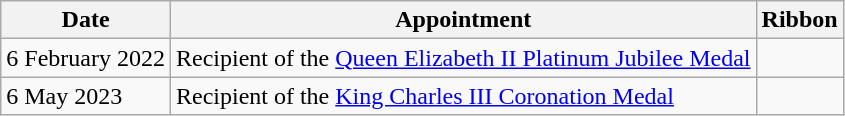<table class="wikitable sortable">
<tr>
<th>Date</th>
<th>Appointment</th>
<th>Ribbon</th>
</tr>
<tr>
<td>6 February 2022</td>
<td>Recipient of the <a href='#'>Queen Elizabeth II Platinum Jubilee Medal</a></td>
<td></td>
</tr>
<tr>
<td>6 May 2023</td>
<td>Recipient of the <a href='#'>King Charles III Coronation Medal</a></td>
<td></td>
</tr>
</table>
